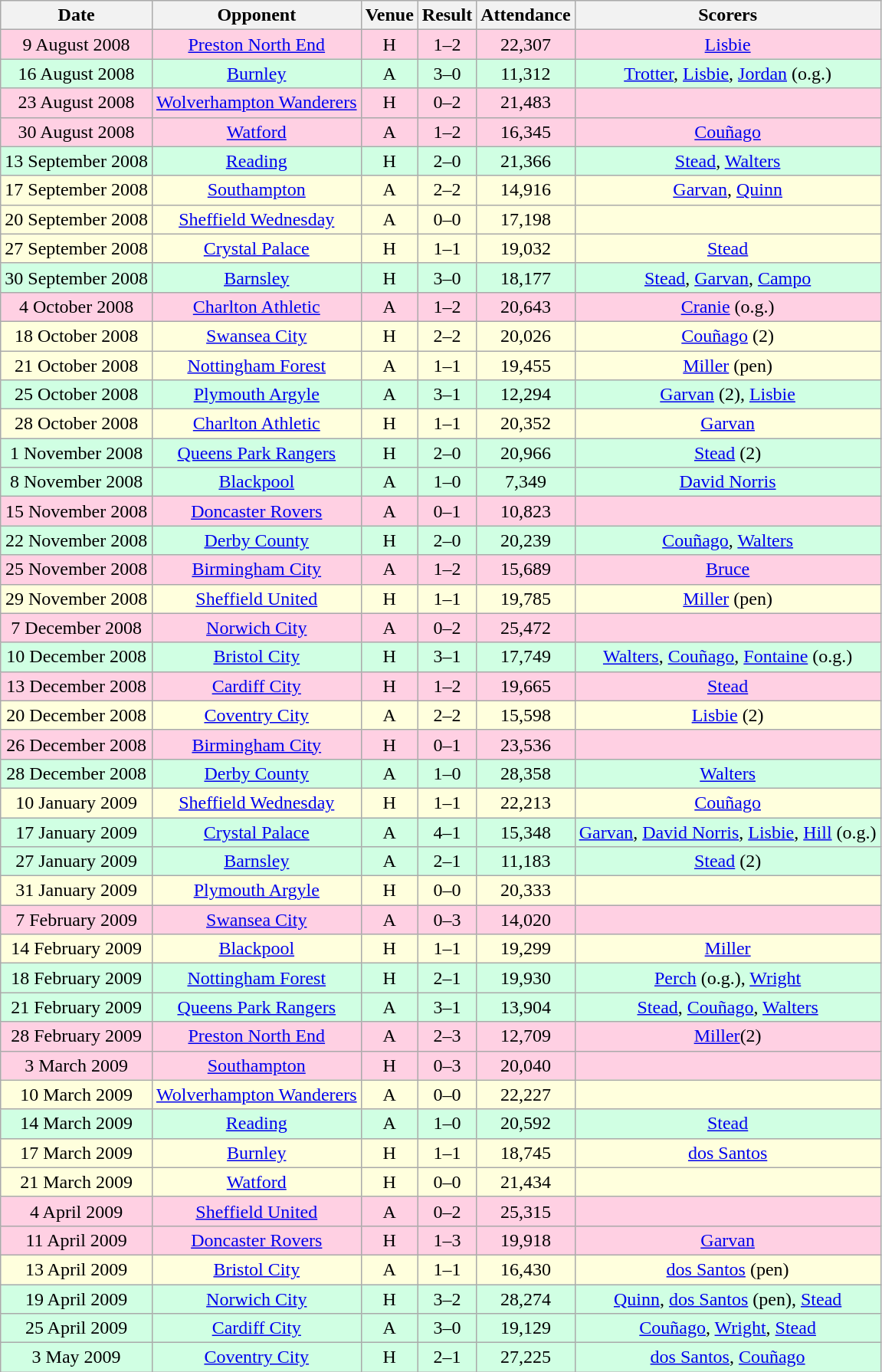<table class="wikitable sortable" style="font-size:100%; text-align:center">
<tr>
<th>Date</th>
<th>Opponent</th>
<th>Venue</th>
<th>Result</th>
<th>Attendance</th>
<th>Scorers</th>
</tr>
<tr style="background-color: #ffd0e3;">
<td>9 August 2008</td>
<td><a href='#'>Preston North End</a></td>
<td>H</td>
<td>1–2</td>
<td>22,307</td>
<td><a href='#'>Lisbie</a></td>
</tr>
<tr style="background-color: #d0ffe3;">
<td>16 August 2008</td>
<td><a href='#'>Burnley</a></td>
<td>A</td>
<td>3–0</td>
<td>11,312</td>
<td><a href='#'>Trotter</a>, <a href='#'>Lisbie</a>, <a href='#'>Jordan</a> (o.g.)</td>
</tr>
<tr style="background-color: #ffd0e3;">
<td>23 August 2008</td>
<td><a href='#'>Wolverhampton Wanderers</a></td>
<td>H</td>
<td>0–2</td>
<td>21,483</td>
<td></td>
</tr>
<tr style="background-color: #ffd0e3;">
<td>30 August 2008</td>
<td><a href='#'>Watford</a></td>
<td>A</td>
<td>1–2</td>
<td>16,345</td>
<td><a href='#'>Couñago</a></td>
</tr>
<tr style="background-color: #d0ffe3;">
<td>13 September 2008</td>
<td><a href='#'>Reading</a></td>
<td>H</td>
<td>2–0</td>
<td>21,366</td>
<td><a href='#'>Stead</a>, <a href='#'>Walters</a></td>
</tr>
<tr style="background-color: #ffffdd;">
<td>17 September 2008</td>
<td><a href='#'>Southampton</a></td>
<td>A</td>
<td>2–2</td>
<td>14,916</td>
<td><a href='#'>Garvan</a>, <a href='#'>Quinn</a></td>
</tr>
<tr style="background-color: #ffffdd;">
<td>20 September 2008</td>
<td><a href='#'>Sheffield Wednesday</a></td>
<td>A</td>
<td>0–0</td>
<td>17,198</td>
<td></td>
</tr>
<tr style="background-color: #ffffdd;">
<td>27 September 2008</td>
<td><a href='#'>Crystal Palace</a></td>
<td>H</td>
<td>1–1</td>
<td>19,032</td>
<td><a href='#'>Stead</a></td>
</tr>
<tr style="background-color: #d0ffe3;">
<td>30 September 2008</td>
<td><a href='#'>Barnsley</a></td>
<td>H</td>
<td>3–0</td>
<td>18,177</td>
<td><a href='#'>Stead</a>, <a href='#'>Garvan</a>, <a href='#'>Campo</a></td>
</tr>
<tr style="background-color: #ffd0e3;">
<td>4 October 2008</td>
<td><a href='#'>Charlton Athletic</a></td>
<td>A</td>
<td>1–2</td>
<td>20,643</td>
<td><a href='#'>Cranie</a> (o.g.)</td>
</tr>
<tr style="background-color: #ffffdd;">
<td>18 October 2008</td>
<td><a href='#'>Swansea City</a></td>
<td>H</td>
<td>2–2</td>
<td>20,026</td>
<td><a href='#'>Couñago</a> (2)</td>
</tr>
<tr style="background-color: #ffffdd;">
<td>21 October 2008</td>
<td><a href='#'>Nottingham Forest</a></td>
<td>A</td>
<td>1–1</td>
<td>19,455</td>
<td><a href='#'>Miller</a> (pen)</td>
</tr>
<tr style="background-color: #d0ffe3;">
<td>25 October 2008</td>
<td><a href='#'>Plymouth Argyle</a></td>
<td>A</td>
<td>3–1</td>
<td>12,294</td>
<td><a href='#'>Garvan</a> (2), <a href='#'>Lisbie</a></td>
</tr>
<tr style="background-color: #ffffdd;">
<td>28 October 2008</td>
<td><a href='#'>Charlton Athletic</a></td>
<td>H</td>
<td>1–1</td>
<td>20,352</td>
<td><a href='#'>Garvan</a></td>
</tr>
<tr style="background-color: #d0ffe3;">
<td>1 November 2008</td>
<td><a href='#'>Queens Park Rangers</a></td>
<td>H</td>
<td>2–0</td>
<td>20,966</td>
<td><a href='#'>Stead</a> (2)</td>
</tr>
<tr style="background-color: #d0ffe3;">
<td>8 November 2008</td>
<td><a href='#'>Blackpool</a></td>
<td>A</td>
<td>1–0</td>
<td>7,349</td>
<td><a href='#'>David Norris</a></td>
</tr>
<tr style="background-color: #ffd0e3;">
<td>15 November 2008</td>
<td><a href='#'>Doncaster Rovers</a></td>
<td>A</td>
<td>0–1</td>
<td>10,823</td>
<td></td>
</tr>
<tr style="background-color: #d0ffe3;">
<td>22 November 2008</td>
<td><a href='#'>Derby County</a></td>
<td>H</td>
<td>2–0</td>
<td>20,239</td>
<td><a href='#'>Couñago</a>, <a href='#'>Walters</a></td>
</tr>
<tr style="background-color: #ffd0e3;">
<td>25 November 2008</td>
<td><a href='#'>Birmingham City</a></td>
<td>A</td>
<td>1–2</td>
<td>15,689</td>
<td><a href='#'>Bruce</a></td>
</tr>
<tr style="background-color: #ffffdd;">
<td>29 November 2008</td>
<td><a href='#'>Sheffield United</a></td>
<td>H</td>
<td>1–1</td>
<td>19,785</td>
<td><a href='#'>Miller</a> (pen)</td>
</tr>
<tr style="background-color: #ffd0e3;">
<td>7 December 2008</td>
<td><a href='#'>Norwich City</a></td>
<td>A</td>
<td>0–2</td>
<td>25,472</td>
<td></td>
</tr>
<tr style="background-color: #d0ffe3;">
<td>10 December 2008</td>
<td><a href='#'>Bristol City</a></td>
<td>H</td>
<td>3–1</td>
<td>17,749</td>
<td><a href='#'>Walters</a>, <a href='#'>Couñago</a>, <a href='#'>Fontaine</a> (o.g.)</td>
</tr>
<tr style="background-color: #ffd0e3;">
<td>13 December 2008</td>
<td><a href='#'>Cardiff City</a></td>
<td>H</td>
<td>1–2</td>
<td>19,665</td>
<td><a href='#'>Stead</a></td>
</tr>
<tr style="background-color: #ffffdd;">
<td>20 December 2008</td>
<td><a href='#'>Coventry City</a></td>
<td>A</td>
<td>2–2</td>
<td>15,598</td>
<td><a href='#'>Lisbie</a> (2)</td>
</tr>
<tr style="background-color: #ffd0e3;">
<td>26 December 2008</td>
<td><a href='#'>Birmingham City</a></td>
<td>H</td>
<td>0–1</td>
<td>23,536</td>
<td></td>
</tr>
<tr style="background-color: #d0ffe3;">
<td>28 December 2008</td>
<td><a href='#'>Derby County</a></td>
<td>A</td>
<td>1–0</td>
<td>28,358</td>
<td><a href='#'>Walters</a></td>
</tr>
<tr style="background-color: #ffffdd;">
<td>10 January 2009</td>
<td><a href='#'>Sheffield Wednesday</a></td>
<td>H</td>
<td>1–1</td>
<td>22,213</td>
<td><a href='#'>Couñago</a></td>
</tr>
<tr style="background-color: #d0ffe3;">
<td>17 January 2009</td>
<td><a href='#'>Crystal Palace</a></td>
<td>A</td>
<td>4–1</td>
<td>15,348</td>
<td><a href='#'>Garvan</a>, <a href='#'>David Norris</a>, <a href='#'>Lisbie</a>, <a href='#'>Hill</a> (o.g.)</td>
</tr>
<tr style="background-color: #d0ffe3;">
<td>27 January 2009</td>
<td><a href='#'>Barnsley</a></td>
<td>A</td>
<td>2–1</td>
<td>11,183</td>
<td><a href='#'>Stead</a> (2)</td>
</tr>
<tr style="background-color: #ffffdd;">
<td>31 January 2009</td>
<td><a href='#'>Plymouth Argyle</a></td>
<td>H</td>
<td>0–0</td>
<td>20,333</td>
<td></td>
</tr>
<tr style="background-color: #ffd0e3;">
<td>7 February 2009</td>
<td><a href='#'>Swansea City</a></td>
<td>A</td>
<td>0–3</td>
<td>14,020</td>
<td></td>
</tr>
<tr style="background-color: #ffffdd;">
<td>14 February 2009</td>
<td><a href='#'>Blackpool</a></td>
<td>H</td>
<td>1–1</td>
<td>19,299</td>
<td><a href='#'>Miller</a></td>
</tr>
<tr style="background-color: #d0ffe3;">
<td>18 February 2009</td>
<td><a href='#'>Nottingham Forest</a></td>
<td>H</td>
<td>2–1</td>
<td>19,930</td>
<td><a href='#'>Perch</a> (o.g.), <a href='#'>Wright</a></td>
</tr>
<tr style="background-color: #d0ffe3;">
<td>21 February 2009</td>
<td><a href='#'>Queens Park Rangers</a></td>
<td>A</td>
<td>3–1</td>
<td>13,904</td>
<td><a href='#'>Stead</a>, <a href='#'>Couñago</a>, <a href='#'>Walters</a></td>
</tr>
<tr style="background-color: #ffd0e3;">
<td>28 February 2009</td>
<td><a href='#'>Preston North End</a></td>
<td>A</td>
<td>2–3</td>
<td>12,709</td>
<td><a href='#'>Miller</a>(2)</td>
</tr>
<tr style="background-color: #ffd0e3;">
<td>3 March 2009</td>
<td><a href='#'>Southampton</a></td>
<td>H</td>
<td>0–3</td>
<td>20,040</td>
<td></td>
</tr>
<tr style="background-color: #ffffdd;">
<td>10 March 2009</td>
<td><a href='#'>Wolverhampton Wanderers</a></td>
<td>A</td>
<td>0–0</td>
<td>22,227</td>
<td></td>
</tr>
<tr style="background-color: #d0ffe3;">
<td>14 March 2009</td>
<td><a href='#'>Reading</a></td>
<td>A</td>
<td>1–0</td>
<td>20,592</td>
<td><a href='#'>Stead</a></td>
</tr>
<tr style="background-color: #ffffdd;">
<td>17 March 2009</td>
<td><a href='#'>Burnley</a></td>
<td>H</td>
<td>1–1</td>
<td>18,745</td>
<td><a href='#'>dos Santos</a></td>
</tr>
<tr style="background-color: #ffffdd;">
<td>21 March 2009</td>
<td><a href='#'>Watford</a></td>
<td>H</td>
<td>0–0</td>
<td>21,434</td>
<td></td>
</tr>
<tr style="background-color: #ffd0e3;">
<td>4 April 2009</td>
<td><a href='#'>Sheffield United</a></td>
<td>A</td>
<td>0–2</td>
<td>25,315</td>
<td></td>
</tr>
<tr style="background-color: #ffd0e3;">
<td>11 April 2009</td>
<td><a href='#'>Doncaster Rovers</a></td>
<td>H</td>
<td>1–3</td>
<td>19,918</td>
<td><a href='#'>Garvan</a></td>
</tr>
<tr style="background-color: #ffffdd;">
<td>13 April 2009</td>
<td><a href='#'>Bristol City</a></td>
<td>A</td>
<td>1–1</td>
<td>16,430</td>
<td><a href='#'>dos Santos</a> (pen)</td>
</tr>
<tr style="background-color: #d0ffe3;">
<td>19 April 2009</td>
<td><a href='#'>Norwich City</a></td>
<td>H</td>
<td>3–2</td>
<td>28,274</td>
<td><a href='#'>Quinn</a>, <a href='#'>dos Santos</a> (pen), <a href='#'>Stead</a></td>
</tr>
<tr style="background-color: #d0ffe3;">
<td>25 April 2009</td>
<td><a href='#'>Cardiff City</a></td>
<td>A</td>
<td>3–0</td>
<td>19,129</td>
<td><a href='#'>Couñago</a>, <a href='#'>Wright</a>, <a href='#'>Stead</a></td>
</tr>
<tr style="background-color: #d0ffe3;">
<td>3 May 2009</td>
<td><a href='#'>Coventry City</a></td>
<td>H</td>
<td>2–1</td>
<td>27,225</td>
<td><a href='#'>dos Santos</a>, <a href='#'>Couñago</a></td>
</tr>
</table>
